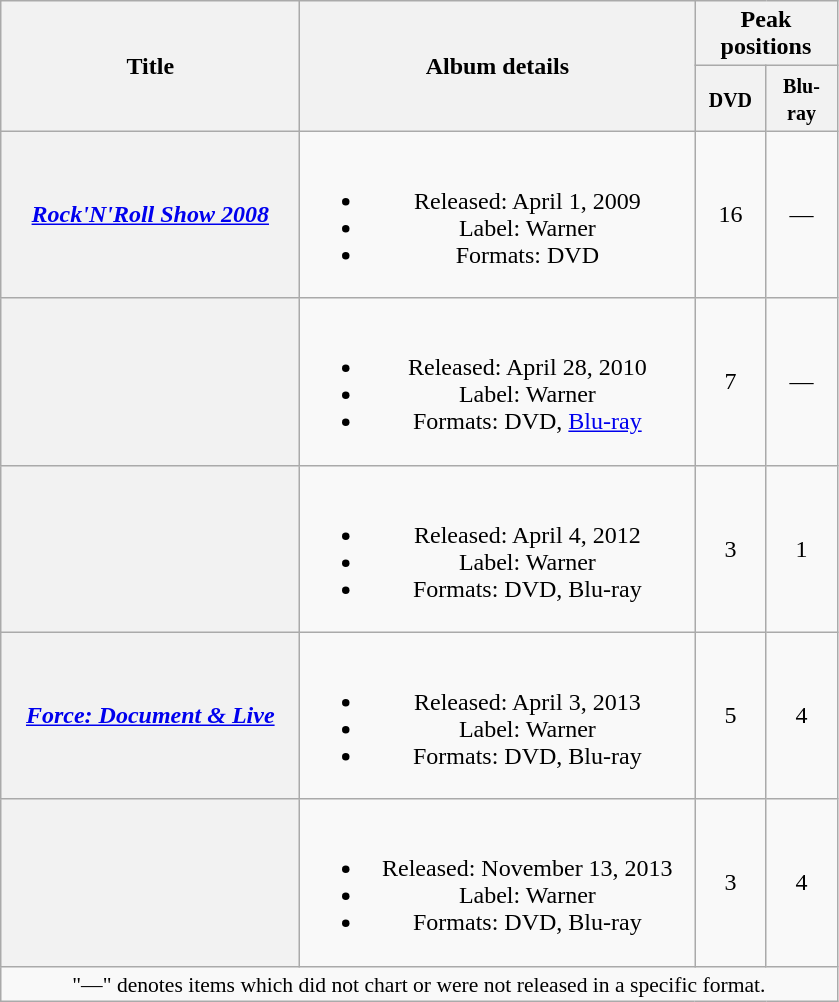<table class="wikitable plainrowheaders" style="text-align:center;">
<tr>
<th style="width:12em;" rowspan="2">Title</th>
<th style="width:16em;" rowspan="2">Album details</th>
<th colspan="2">Peak positions</th>
</tr>
<tr>
<th style="width:2.5em;"><small>DVD</small><br></th>
<th style="width:2.5em;"><small>Blu-ray</small><br></th>
</tr>
<tr>
<th scope="row"><em><a href='#'>Rock'N'Roll Show 2008</a></em></th>
<td><br><ul><li>Released: April 1, 2009</li><li>Label: Warner</li><li>Formats: DVD</li></ul></td>
<td>16</td>
<td>—</td>
</tr>
<tr>
<th scope="row"><em><a href='#'></a></em></th>
<td><br><ul><li>Released: April 28, 2010</li><li>Label: Warner</li><li>Formats: DVD, <a href='#'>Blu-ray</a></li></ul></td>
<td>7</td>
<td>—</td>
</tr>
<tr>
<th scope="row"><em><a href='#'></a></em></th>
<td><br><ul><li>Released: April 4, 2012</li><li>Label: Warner</li><li>Formats: DVD, Blu-ray</li></ul></td>
<td>3</td>
<td>1</td>
</tr>
<tr>
<th scope="row"><em><a href='#'>Force: Document & Live</a></em></th>
<td><br><ul><li>Released: April 3, 2013</li><li>Label: Warner</li><li>Formats: DVD, Blu-ray</li></ul></td>
<td>5</td>
<td>4</td>
</tr>
<tr>
<th scope="row"><em><a href='#'></a></em></th>
<td><br><ul><li>Released: November 13, 2013</li><li>Label: Warner</li><li>Formats: DVD, Blu-ray</li></ul></td>
<td>3</td>
<td>4</td>
</tr>
<tr>
<td colspan="12" align="center" style="font-size:90%;">"—" denotes items which did not chart or were not released in a specific format.</td>
</tr>
</table>
